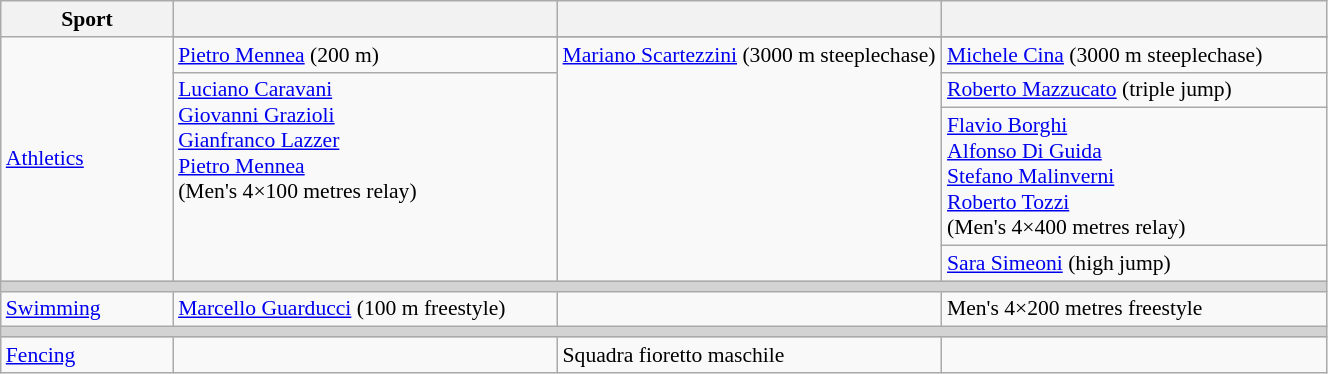<table class="wikitable" width=70% style="font-size:90%; text-align:left;">
<tr>
<th width=13%>Sport</th>
<th width=29%></th>
<th width=29%></th>
<th width=29%></th>
</tr>
<tr>
<td rowspan=5> <a href='#'>Athletics</a></td>
</tr>
<tr>
<td><a href='#'>Pietro Mennea</a> (200 m)</td>
<td rowspan=4 valign=top><a href='#'>Mariano Scartezzini</a> (3000 m steeplechase)</td>
<td><a href='#'>Michele Cina</a> (3000 m steeplechase)</td>
</tr>
<tr>
<td rowspan=3 valign=top><a href='#'>Luciano Caravani</a><br><a href='#'>Giovanni Grazioli</a><br><a href='#'>Gianfranco Lazzer</a><br><a href='#'>Pietro Mennea</a><br>(Men's 4×100 metres relay)</td>
<td><a href='#'>Roberto Mazzucato</a> (triple jump)</td>
</tr>
<tr>
<td><a href='#'>Flavio Borghi</a><br><a href='#'>Alfonso Di Guida</a><br><a href='#'>Stefano Malinverni</a><br><a href='#'>Roberto Tozzi</a><br>(Men's 4×400 metres relay)</td>
</tr>
<tr>
<td><a href='#'>Sara Simeoni</a> (high jump)</td>
</tr>
<tr bgcolor=lightgrey>
<td colspan=4></td>
</tr>
<tr>
<td> <a href='#'>Swimming</a></td>
<td><a href='#'>Marcello Guarducci</a> (100 m freestyle)</td>
<td></td>
<td>Men's 4×200 metres freestyle</td>
</tr>
<tr bgcolor=lightgrey>
<td colspan=4></td>
</tr>
<tr>
<td align=left> <a href='#'>Fencing</a></td>
<td></td>
<td>Squadra fioretto maschile</td>
<td></td>
</tr>
</table>
